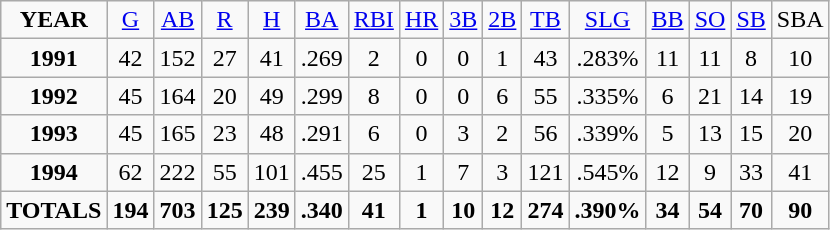<table class="wikitable">
<tr align=center>
<td><strong>YEAR</strong></td>
<td><a href='#'>G</a></td>
<td><a href='#'>AB</a></td>
<td><a href='#'>R</a></td>
<td><a href='#'>H</a></td>
<td><a href='#'>BA</a></td>
<td><a href='#'>RBI</a></td>
<td><a href='#'>HR</a></td>
<td><a href='#'>3B</a></td>
<td><a href='#'>2B</a></td>
<td><a href='#'>TB</a></td>
<td><a href='#'>SLG</a></td>
<td><a href='#'>BB</a></td>
<td><a href='#'>SO</a></td>
<td><a href='#'>SB</a></td>
<td>SBA</td>
</tr>
<tr align=center>
<td><strong>1991</strong></td>
<td>42</td>
<td>152</td>
<td>27</td>
<td>41</td>
<td>.269</td>
<td>2</td>
<td>0</td>
<td>0</td>
<td>1</td>
<td>43</td>
<td>.283%</td>
<td>11</td>
<td>11</td>
<td>8</td>
<td>10</td>
</tr>
<tr align=center>
<td><strong>1992</strong></td>
<td>45</td>
<td>164</td>
<td>20</td>
<td>49</td>
<td>.299</td>
<td>8</td>
<td>0</td>
<td>0</td>
<td>6</td>
<td>55</td>
<td>.335%</td>
<td>6</td>
<td>21</td>
<td>14</td>
<td>19</td>
</tr>
<tr align=center>
<td><strong>1993</strong></td>
<td>45</td>
<td>165</td>
<td>23</td>
<td>48</td>
<td>.291</td>
<td>6</td>
<td>0</td>
<td>3</td>
<td>2</td>
<td>56</td>
<td>.339%</td>
<td>5</td>
<td>13</td>
<td>15</td>
<td>20</td>
</tr>
<tr align=center>
<td><strong>1994</strong></td>
<td>62</td>
<td>222</td>
<td>55</td>
<td>101</td>
<td>.455</td>
<td>25</td>
<td>1</td>
<td>7</td>
<td>3</td>
<td>121</td>
<td>.545%</td>
<td>12</td>
<td>9</td>
<td>33</td>
<td>41</td>
</tr>
<tr align=center>
<td><strong>TOTALS</strong></td>
<td><strong>194</strong></td>
<td><strong>703</strong></td>
<td><strong>125</strong></td>
<td><strong>239</strong></td>
<td><strong>.340</strong></td>
<td><strong>41</strong></td>
<td><strong>1</strong></td>
<td><strong>10</strong></td>
<td><strong>12</strong></td>
<td><strong>274</strong></td>
<td><strong>.390%</strong></td>
<td><strong>34</strong></td>
<td><strong>54</strong></td>
<td><strong>70</strong></td>
<td><strong>90</strong></td>
</tr>
</table>
